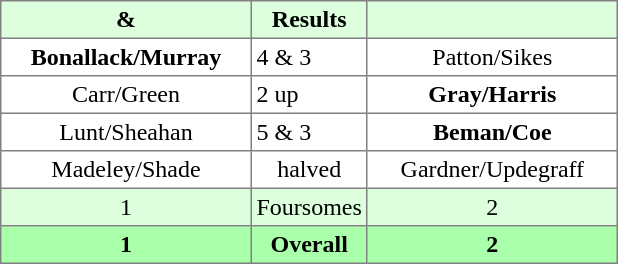<table border="1" cellpadding="3" style="border-collapse:collapse; text-align:center;">
<tr style="background:#ddffdd;">
<th width=160> & </th>
<th>Results</th>
<th width=160></th>
</tr>
<tr>
<td><strong>Bonallack/Murray</strong></td>
<td align=left> 4 & 3</td>
<td>Patton/Sikes</td>
</tr>
<tr>
<td>Carr/Green</td>
<td align=left> 2 up</td>
<td><strong>Gray/Harris</strong></td>
</tr>
<tr>
<td>Lunt/Sheahan</td>
<td align=left> 5 & 3</td>
<td><strong>Beman/Coe</strong></td>
</tr>
<tr>
<td>Madeley/Shade</td>
<td>halved</td>
<td>Gardner/Updegraff</td>
</tr>
<tr style="background:#ddffdd;">
<td>1</td>
<td>Foursomes</td>
<td>2</td>
</tr>
<tr style="background:#aaffaa;">
<th>1</th>
<th>Overall</th>
<th>2</th>
</tr>
</table>
